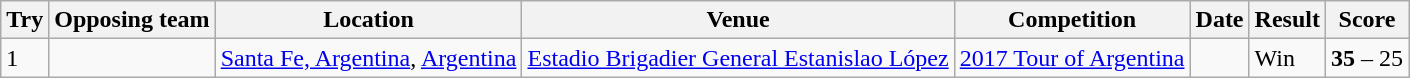<table class="wikitable" style="font-size:100%">
<tr>
<th>Try</th>
<th>Opposing team</th>
<th>Location</th>
<th>Venue</th>
<th>Competition</th>
<th>Date</th>
<th>Result</th>
<th>Score</th>
</tr>
<tr>
<td>1</td>
<td></td>
<td><a href='#'>Santa Fe, Argentina</a>, <a href='#'>Argentina</a></td>
<td><a href='#'>Estadio Brigadier General Estanislao López</a></td>
<td><a href='#'>2017 Tour of Argentina</a></td>
<td></td>
<td>Win</td>
<td><strong>35</strong> – 25</td>
</tr>
</table>
